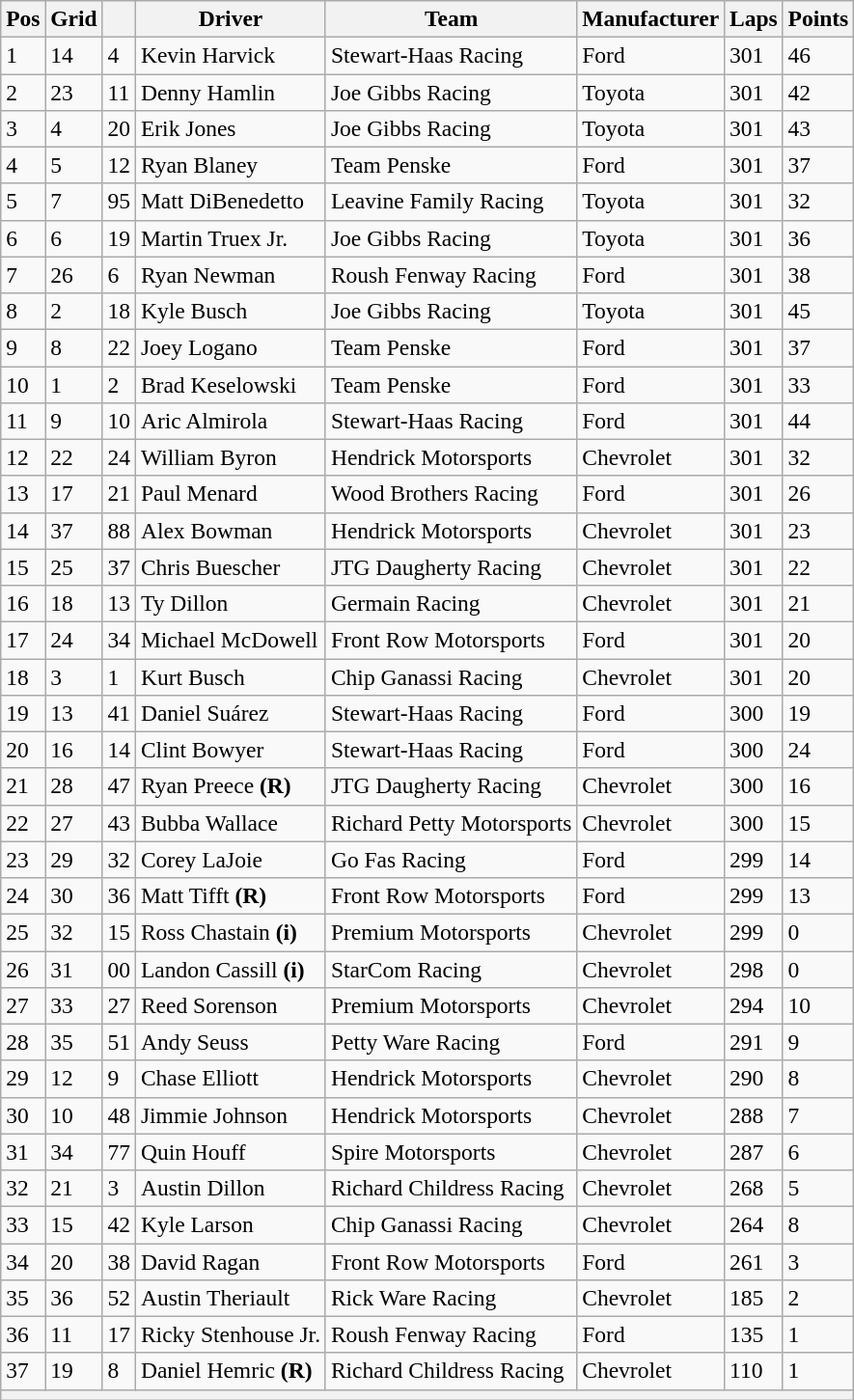<table class="wikitable" style="font-size:98%">
<tr>
<th>Pos</th>
<th>Grid</th>
<th></th>
<th>Driver</th>
<th>Team</th>
<th>Manufacturer</th>
<th>Laps</th>
<th>Points</th>
</tr>
<tr>
<td>1</td>
<td>14</td>
<td>4</td>
<td>Kevin Harvick</td>
<td>Stewart-Haas Racing</td>
<td>Ford</td>
<td>301</td>
<td>46</td>
</tr>
<tr>
<td>2</td>
<td>23</td>
<td>11</td>
<td>Denny Hamlin</td>
<td>Joe Gibbs Racing</td>
<td>Toyota</td>
<td>301</td>
<td>42</td>
</tr>
<tr>
<td>3</td>
<td>4</td>
<td>20</td>
<td>Erik Jones</td>
<td>Joe Gibbs Racing</td>
<td>Toyota</td>
<td>301</td>
<td>43</td>
</tr>
<tr>
<td>4</td>
<td>5</td>
<td>12</td>
<td>Ryan Blaney</td>
<td>Team Penske</td>
<td>Ford</td>
<td>301</td>
<td>37</td>
</tr>
<tr>
<td>5</td>
<td>7</td>
<td>95</td>
<td>Matt DiBenedetto</td>
<td>Leavine Family Racing</td>
<td>Toyota</td>
<td>301</td>
<td>32</td>
</tr>
<tr>
<td>6</td>
<td>6</td>
<td>19</td>
<td>Martin Truex Jr.</td>
<td>Joe Gibbs Racing</td>
<td>Toyota</td>
<td>301</td>
<td>36</td>
</tr>
<tr>
<td>7</td>
<td>26</td>
<td>6</td>
<td>Ryan Newman</td>
<td>Roush Fenway Racing</td>
<td>Ford</td>
<td>301</td>
<td>38</td>
</tr>
<tr>
<td>8</td>
<td>2</td>
<td>18</td>
<td>Kyle Busch</td>
<td>Joe Gibbs Racing</td>
<td>Toyota</td>
<td>301</td>
<td>45</td>
</tr>
<tr>
<td>9</td>
<td>8</td>
<td>22</td>
<td>Joey Logano</td>
<td>Team Penske</td>
<td>Ford</td>
<td>301</td>
<td>37</td>
</tr>
<tr>
<td>10</td>
<td>1</td>
<td>2</td>
<td>Brad Keselowski</td>
<td>Team Penske</td>
<td>Ford</td>
<td>301</td>
<td>33</td>
</tr>
<tr>
<td>11</td>
<td>9</td>
<td>10</td>
<td>Aric Almirola</td>
<td>Stewart-Haas Racing</td>
<td>Ford</td>
<td>301</td>
<td>44</td>
</tr>
<tr>
<td>12</td>
<td>22</td>
<td>24</td>
<td>William Byron</td>
<td>Hendrick Motorsports</td>
<td>Chevrolet</td>
<td>301</td>
<td>32</td>
</tr>
<tr>
<td>13</td>
<td>17</td>
<td>21</td>
<td>Paul Menard</td>
<td>Wood Brothers Racing</td>
<td>Ford</td>
<td>301</td>
<td>26</td>
</tr>
<tr>
<td>14</td>
<td>37</td>
<td>88</td>
<td>Alex Bowman</td>
<td>Hendrick Motorsports</td>
<td>Chevrolet</td>
<td>301</td>
<td>23</td>
</tr>
<tr>
<td>15</td>
<td>25</td>
<td>37</td>
<td>Chris Buescher</td>
<td>JTG Daugherty Racing</td>
<td>Chevrolet</td>
<td>301</td>
<td>22</td>
</tr>
<tr>
<td>16</td>
<td>18</td>
<td>13</td>
<td>Ty Dillon</td>
<td>Germain Racing</td>
<td>Chevrolet</td>
<td>301</td>
<td>21</td>
</tr>
<tr>
<td>17</td>
<td>24</td>
<td>34</td>
<td>Michael McDowell</td>
<td>Front Row Motorsports</td>
<td>Ford</td>
<td>301</td>
<td>20</td>
</tr>
<tr>
<td>18</td>
<td>3</td>
<td>1</td>
<td>Kurt Busch</td>
<td>Chip Ganassi Racing</td>
<td>Chevrolet</td>
<td>301</td>
<td>20</td>
</tr>
<tr>
<td>19</td>
<td>13</td>
<td>41</td>
<td>Daniel Suárez</td>
<td>Stewart-Haas Racing</td>
<td>Ford</td>
<td>300</td>
<td>19</td>
</tr>
<tr>
<td>20</td>
<td>16</td>
<td>14</td>
<td>Clint Bowyer</td>
<td>Stewart-Haas Racing</td>
<td>Ford</td>
<td>300</td>
<td>24</td>
</tr>
<tr>
<td>21</td>
<td>28</td>
<td>47</td>
<td>Ryan Preece <strong>(R)</strong></td>
<td>JTG Daugherty Racing</td>
<td>Chevrolet</td>
<td>300</td>
<td>16</td>
</tr>
<tr>
<td>22</td>
<td>27</td>
<td>43</td>
<td>Bubba Wallace</td>
<td>Richard Petty Motorsports</td>
<td>Chevrolet</td>
<td>300</td>
<td>15</td>
</tr>
<tr>
<td>23</td>
<td>29</td>
<td>32</td>
<td>Corey LaJoie</td>
<td>Go Fas Racing</td>
<td>Ford</td>
<td>299</td>
<td>14</td>
</tr>
<tr>
<td>24</td>
<td>30</td>
<td>36</td>
<td>Matt Tifft <strong>(R)</strong></td>
<td>Front Row Motorsports</td>
<td>Ford</td>
<td>299</td>
<td>13</td>
</tr>
<tr>
<td>25</td>
<td>32</td>
<td>15</td>
<td>Ross Chastain <strong>(i)</strong></td>
<td>Premium Motorsports</td>
<td>Chevrolet</td>
<td>299</td>
<td>0</td>
</tr>
<tr>
<td>26</td>
<td>31</td>
<td>00</td>
<td>Landon Cassill <strong>(i)</strong></td>
<td>StarCom Racing</td>
<td>Chevrolet</td>
<td>298</td>
<td>0</td>
</tr>
<tr>
<td>27</td>
<td>33</td>
<td>27</td>
<td>Reed Sorenson</td>
<td>Premium Motorsports</td>
<td>Chevrolet</td>
<td>294</td>
<td>10</td>
</tr>
<tr>
<td>28</td>
<td>35</td>
<td>51</td>
<td>Andy Seuss</td>
<td>Petty Ware Racing</td>
<td>Ford</td>
<td>291</td>
<td>9</td>
</tr>
<tr>
<td>29</td>
<td>12</td>
<td>9</td>
<td>Chase Elliott</td>
<td>Hendrick Motorsports</td>
<td>Chevrolet</td>
<td>290</td>
<td>8</td>
</tr>
<tr>
<td>30</td>
<td>10</td>
<td>48</td>
<td>Jimmie Johnson</td>
<td>Hendrick Motorsports</td>
<td>Chevrolet</td>
<td>288</td>
<td>7</td>
</tr>
<tr>
<td>31</td>
<td>34</td>
<td>77</td>
<td>Quin Houff</td>
<td>Spire Motorsports</td>
<td>Chevrolet</td>
<td>287</td>
<td>6</td>
</tr>
<tr>
<td>32</td>
<td>21</td>
<td>3</td>
<td>Austin Dillon</td>
<td>Richard Childress Racing</td>
<td>Chevrolet</td>
<td>268</td>
<td>5</td>
</tr>
<tr>
<td>33</td>
<td>15</td>
<td>42</td>
<td>Kyle Larson</td>
<td>Chip Ganassi Racing</td>
<td>Chevrolet</td>
<td>264</td>
<td>8</td>
</tr>
<tr>
<td>34</td>
<td>20</td>
<td>38</td>
<td>David Ragan</td>
<td>Front Row Motorsports</td>
<td>Ford</td>
<td>261</td>
<td>3</td>
</tr>
<tr>
<td>35</td>
<td>36</td>
<td>52</td>
<td>Austin Theriault</td>
<td>Rick Ware Racing</td>
<td>Chevrolet</td>
<td>185</td>
<td>2</td>
</tr>
<tr>
<td>36</td>
<td>11</td>
<td>17</td>
<td>Ricky Stenhouse Jr.</td>
<td>Roush Fenway Racing</td>
<td>Ford</td>
<td>135</td>
<td>1</td>
</tr>
<tr>
<td>37</td>
<td>19</td>
<td>8</td>
<td>Daniel Hemric <strong>(R)</strong></td>
<td>Richard Childress Racing</td>
<td>Chevrolet</td>
<td>110</td>
<td>1</td>
</tr>
<tr>
<th colspan="8"></th>
</tr>
</table>
